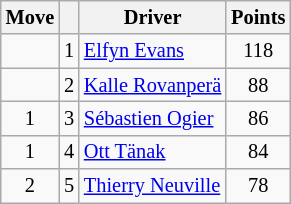<table class="wikitable" style="font-size:85%;">
<tr>
<th>Move</th>
<th></th>
<th>Driver</th>
<th>Points</th>
</tr>
<tr>
<td align="center"></td>
<td align="center">1</td>
<td><a href='#'>Elfyn Evans</a></td>
<td align="center">118</td>
</tr>
<tr>
<td align="center"></td>
<td align="center">2</td>
<td><a href='#'>Kalle Rovanperä</a></td>
<td align="center">88</td>
</tr>
<tr>
<td align="center"> 1</td>
<td align="center">3</td>
<td><a href='#'>Sébastien Ogier</a></td>
<td align="center">86</td>
</tr>
<tr>
<td align="center"> 1</td>
<td align="center">4</td>
<td><a href='#'>Ott Tänak</a></td>
<td align="center">84</td>
</tr>
<tr>
<td align="center"> 2</td>
<td align="center">5</td>
<td><a href='#'>Thierry Neuville</a></td>
<td align="center">78</td>
</tr>
</table>
